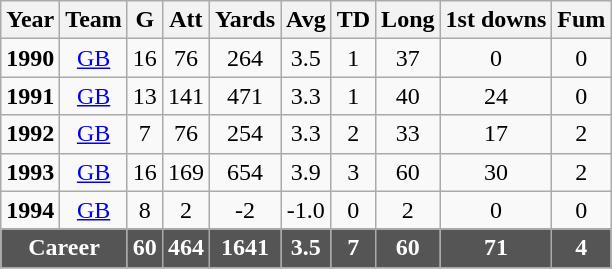<table class="wikitable sortable" style="text-align:center;">
<tr>
<th>Year</th>
<th>Team</th>
<th>G</th>
<th>Att</th>
<th>Yards</th>
<th>Avg</th>
<th>TD</th>
<th>Long</th>
<th>1st downs</th>
<th>Fum</th>
</tr>
<tr>
<td><strong>1990</strong></td>
<td><a href='#'>GB</a></td>
<td>16</td>
<td>76</td>
<td>264</td>
<td>3.5</td>
<td>1</td>
<td>37</td>
<td>0</td>
<td>0</td>
</tr>
<tr>
<td><strong>1991</strong></td>
<td><a href='#'>GB</a></td>
<td>13</td>
<td>141</td>
<td>471</td>
<td>3.3</td>
<td>1</td>
<td>40</td>
<td>24</td>
<td>0</td>
</tr>
<tr>
<td><strong>1992</strong></td>
<td><a href='#'>GB</a></td>
<td>7</td>
<td>76</td>
<td>254</td>
<td>3.3</td>
<td>2</td>
<td>33</td>
<td>17</td>
<td>2</td>
</tr>
<tr>
<td><strong>1993</strong></td>
<td><a href='#'>GB</a></td>
<td>16</td>
<td>169</td>
<td>654</td>
<td>3.9</td>
<td>3</td>
<td>60</td>
<td>30</td>
<td>2</td>
</tr>
<tr>
<td><strong>1994</strong></td>
<td><a href='#'>GB</a></td>
<td>8</td>
<td>2</td>
<td>-2</td>
<td>-1.0</td>
<td>0</td>
<td>2</td>
<td>0</td>
<td>0</td>
</tr>
<tr style="background:#555555;font-weight:bold;color:white;">
<td colspan=2>Career</td>
<td>60</td>
<td>464</td>
<td>1641</td>
<td>3.5</td>
<td>7</td>
<td>60</td>
<td>71</td>
<td>4</td>
</tr>
<tr>
</tr>
</table>
